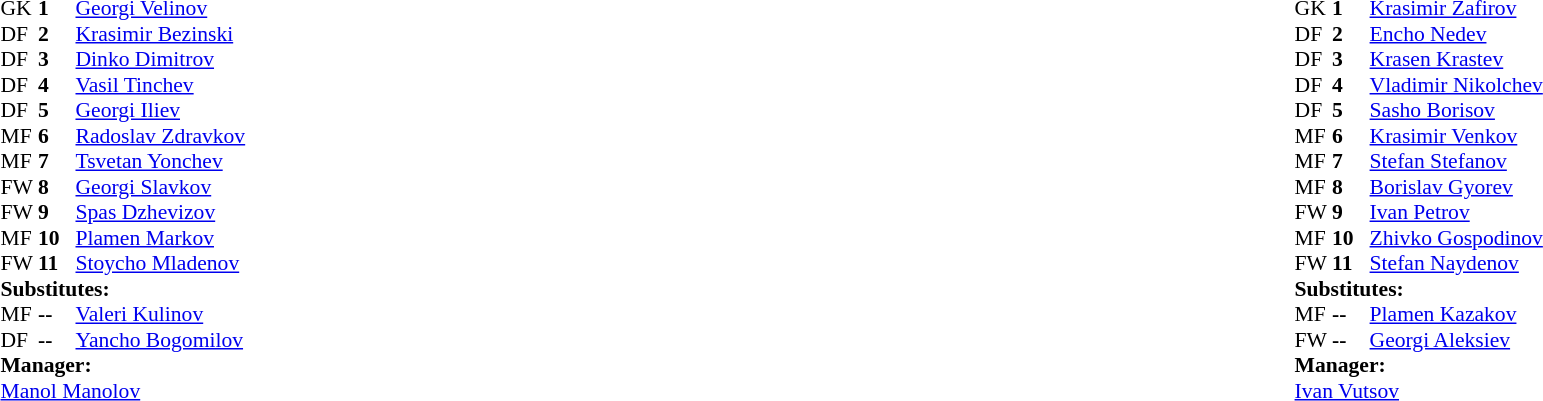<table style="width:100%">
<tr>
<td style="vertical-align:top;width:50%"><br><table style="font-size:90%" cellspacing="0" cellpadding="0">
<tr>
<th width="25"></th>
<th width="25"></th>
</tr>
<tr>
<td>GK</td>
<td><strong>1</strong></td>
<td> <a href='#'>Georgi Velinov</a></td>
</tr>
<tr>
<td>DF</td>
<td><strong>2</strong></td>
<td> <a href='#'>Krasimir Bezinski</a></td>
</tr>
<tr>
<td>DF</td>
<td><strong>3</strong></td>
<td> <a href='#'>Dinko Dimitrov</a></td>
</tr>
<tr>
<td>DF</td>
<td><strong>4</strong></td>
<td> <a href='#'>Vasil Tinchev</a></td>
</tr>
<tr>
<td>DF</td>
<td><strong>5</strong></td>
<td> <a href='#'>Georgi Iliev</a></td>
</tr>
<tr>
<td>MF</td>
<td><strong>6</strong></td>
<td> <a href='#'>Radoslav Zdravkov</a></td>
</tr>
<tr>
<td>MF</td>
<td><strong>7</strong></td>
<td> <a href='#'>Tsvetan Yonchev</a></td>
<td></td>
<td></td>
</tr>
<tr>
<td>FW</td>
<td><strong>8</strong></td>
<td> <a href='#'>Georgi Slavkov</a></td>
</tr>
<tr>
<td>FW</td>
<td><strong>9</strong></td>
<td> <a href='#'>Spas Dzhevizov</a></td>
</tr>
<tr>
<td>MF</td>
<td><strong>10</strong></td>
<td> <a href='#'>Plamen Markov</a></td>
<td></td>
<td></td>
</tr>
<tr>
<td>FW</td>
<td><strong>11</strong></td>
<td> <a href='#'>Stoycho Mladenov</a></td>
</tr>
<tr>
<td colspan=4><strong>Substitutes:</strong></td>
</tr>
<tr>
<td>MF</td>
<td><strong>--</strong></td>
<td> <a href='#'>Valeri Kulinov</a></td>
<td></td>
<td></td>
</tr>
<tr>
<td>DF</td>
<td><strong>--</strong></td>
<td> <a href='#'>Yancho Bogomilov</a></td>
<td></td>
<td></td>
</tr>
<tr>
<td colspan=4><strong>Manager:</strong></td>
</tr>
<tr>
<td colspan="4"> <a href='#'>Manol Manolov</a></td>
</tr>
</table>
</td>
<td valign="top"></td>
<td valign="top" width="50%"><br><table cellspacing="0" cellpadding="0" style="font-size:90%;margin:auto">
<tr>
<th width="25"></th>
<th width="25"></th>
</tr>
<tr>
<td>GK</td>
<td><strong>1</strong></td>
<td> <a href='#'>Krasimir Zafirov</a></td>
</tr>
<tr>
<td>DF</td>
<td><strong>2</strong></td>
<td> <a href='#'>Encho Nedev</a></td>
</tr>
<tr>
<td>DF</td>
<td><strong>3</strong></td>
<td> <a href='#'>Krasen Krastev</a></td>
</tr>
<tr>
<td>DF</td>
<td><strong>4</strong></td>
<td> <a href='#'>Vladimir Nikolchev</a></td>
</tr>
<tr>
<td>DF</td>
<td><strong>5</strong></td>
<td> <a href='#'>Sasho Borisov</a></td>
</tr>
<tr>
<td>MF</td>
<td><strong>6</strong></td>
<td> <a href='#'>Krasimir Venkov</a></td>
</tr>
<tr>
<td>MF</td>
<td><strong>7</strong></td>
<td> <a href='#'>Stefan Stefanov</a></td>
<td></td>
<td></td>
</tr>
<tr>
<td>MF</td>
<td><strong>8</strong></td>
<td> <a href='#'>Borislav Gyorev</a></td>
</tr>
<tr>
<td>FW</td>
<td><strong>9</strong></td>
<td> <a href='#'>Ivan Petrov</a></td>
<td></td>
<td></td>
</tr>
<tr>
<td>MF</td>
<td><strong>10</strong></td>
<td> <a href='#'>Zhivko Gospodinov</a></td>
</tr>
<tr>
<td>FW</td>
<td><strong>11</strong></td>
<td> <a href='#'>Stefan Naydenov</a></td>
</tr>
<tr>
<td colspan=4><strong>Substitutes:</strong></td>
</tr>
<tr>
<td>MF</td>
<td><strong>--</strong></td>
<td> <a href='#'>Plamen Kazakov</a></td>
<td></td>
<td></td>
</tr>
<tr>
<td>FW</td>
<td><strong>--</strong></td>
<td> <a href='#'>Georgi Aleksiev</a></td>
<td></td>
<td></td>
</tr>
<tr>
<td colspan=4><strong>Manager:</strong></td>
</tr>
<tr>
<td colspan="4"> <a href='#'>Ivan Vutsov</a></td>
</tr>
</table>
</td>
</tr>
</table>
